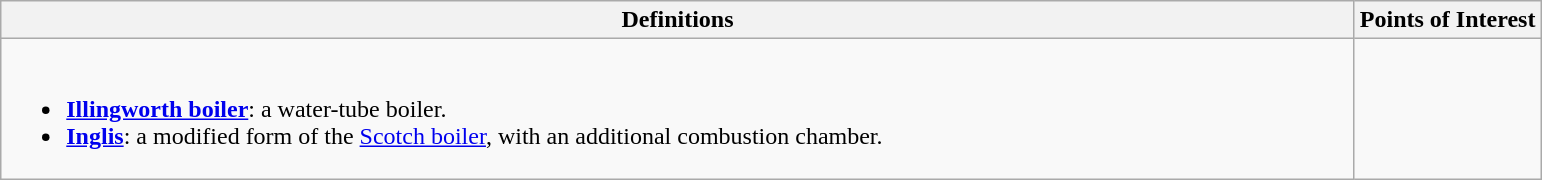<table class="wikitable">
<tr>
<th>Definitions </th>
<th>Points of Interest </th>
</tr>
<tr>
<td width="895"><br><ul><li><strong><a href='#'>Illingworth boiler</a></strong>: a water-tube boiler.</li><li><strong><a href='#'>Inglis</a></strong>: a modified form of the <a href='#'>Scotch boiler</a>, with an additional combustion chamber.</li></ul></td>
</tr>
</table>
